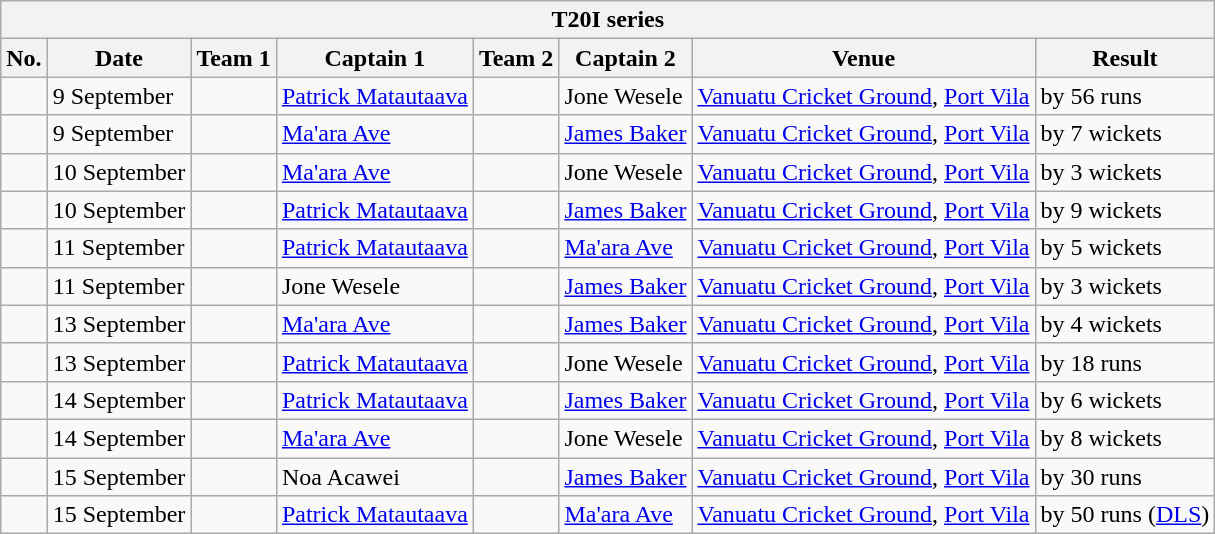<table class="wikitable">
<tr>
<th colspan="8">T20I series</th>
</tr>
<tr>
<th>No.</th>
<th>Date</th>
<th>Team 1</th>
<th>Captain 1</th>
<th>Team 2</th>
<th>Captain 2</th>
<th>Venue</th>
<th>Result</th>
</tr>
<tr>
<td></td>
<td>9 September</td>
<td></td>
<td><a href='#'>Patrick Matautaava</a></td>
<td></td>
<td>Jone Wesele</td>
<td><a href='#'>Vanuatu Cricket Ground</a>, <a href='#'>Port Vila</a></td>
<td> by 56 runs</td>
</tr>
<tr>
<td></td>
<td>9 September</td>
<td></td>
<td><a href='#'>Ma'ara Ave</a></td>
<td></td>
<td><a href='#'>James Baker</a></td>
<td><a href='#'>Vanuatu Cricket Ground</a>, <a href='#'>Port Vila</a></td>
<td> by 7 wickets</td>
</tr>
<tr>
<td></td>
<td>10 September</td>
<td></td>
<td><a href='#'>Ma'ara Ave</a></td>
<td></td>
<td>Jone Wesele</td>
<td><a href='#'>Vanuatu Cricket Ground</a>, <a href='#'>Port Vila</a></td>
<td> by 3 wickets</td>
</tr>
<tr>
<td></td>
<td>10 September</td>
<td></td>
<td><a href='#'>Patrick Matautaava</a></td>
<td></td>
<td><a href='#'>James Baker</a></td>
<td><a href='#'>Vanuatu Cricket Ground</a>, <a href='#'>Port Vila</a></td>
<td> by 9 wickets</td>
</tr>
<tr>
<td></td>
<td>11 September</td>
<td></td>
<td><a href='#'>Patrick Matautaava</a></td>
<td></td>
<td><a href='#'>Ma'ara Ave</a></td>
<td><a href='#'>Vanuatu Cricket Ground</a>, <a href='#'>Port Vila</a></td>
<td> by 5 wickets</td>
</tr>
<tr>
<td></td>
<td>11 September</td>
<td></td>
<td>Jone Wesele</td>
<td></td>
<td><a href='#'>James Baker</a></td>
<td><a href='#'>Vanuatu Cricket Ground</a>, <a href='#'>Port Vila</a></td>
<td> by 3 wickets</td>
</tr>
<tr>
<td></td>
<td>13 September</td>
<td></td>
<td><a href='#'>Ma'ara Ave</a></td>
<td></td>
<td><a href='#'>James Baker</a></td>
<td><a href='#'>Vanuatu Cricket Ground</a>, <a href='#'>Port Vila</a></td>
<td> by 4 wickets</td>
</tr>
<tr>
<td></td>
<td>13 September</td>
<td></td>
<td><a href='#'>Patrick Matautaava</a></td>
<td></td>
<td>Jone Wesele</td>
<td><a href='#'>Vanuatu Cricket Ground</a>, <a href='#'>Port Vila</a></td>
<td> by 18 runs</td>
</tr>
<tr>
<td></td>
<td>14 September</td>
<td></td>
<td><a href='#'>Patrick Matautaava</a></td>
<td></td>
<td><a href='#'>James Baker</a></td>
<td><a href='#'>Vanuatu Cricket Ground</a>, <a href='#'>Port Vila</a></td>
<td> by 6 wickets</td>
</tr>
<tr>
<td></td>
<td>14 September</td>
<td></td>
<td><a href='#'>Ma'ara Ave</a></td>
<td></td>
<td>Jone Wesele</td>
<td><a href='#'>Vanuatu Cricket Ground</a>, <a href='#'>Port Vila</a></td>
<td> by 8 wickets</td>
</tr>
<tr>
<td></td>
<td>15 September</td>
<td></td>
<td>Noa Acawei</td>
<td></td>
<td><a href='#'>James Baker</a></td>
<td><a href='#'>Vanuatu Cricket Ground</a>, <a href='#'>Port Vila</a></td>
<td> by 30 runs</td>
</tr>
<tr>
<td></td>
<td>15 September</td>
<td></td>
<td><a href='#'>Patrick Matautaava</a></td>
<td></td>
<td><a href='#'>Ma'ara Ave</a></td>
<td><a href='#'>Vanuatu Cricket Ground</a>, <a href='#'>Port Vila</a></td>
<td> by 50 runs (<a href='#'>DLS</a>)</td>
</tr>
</table>
